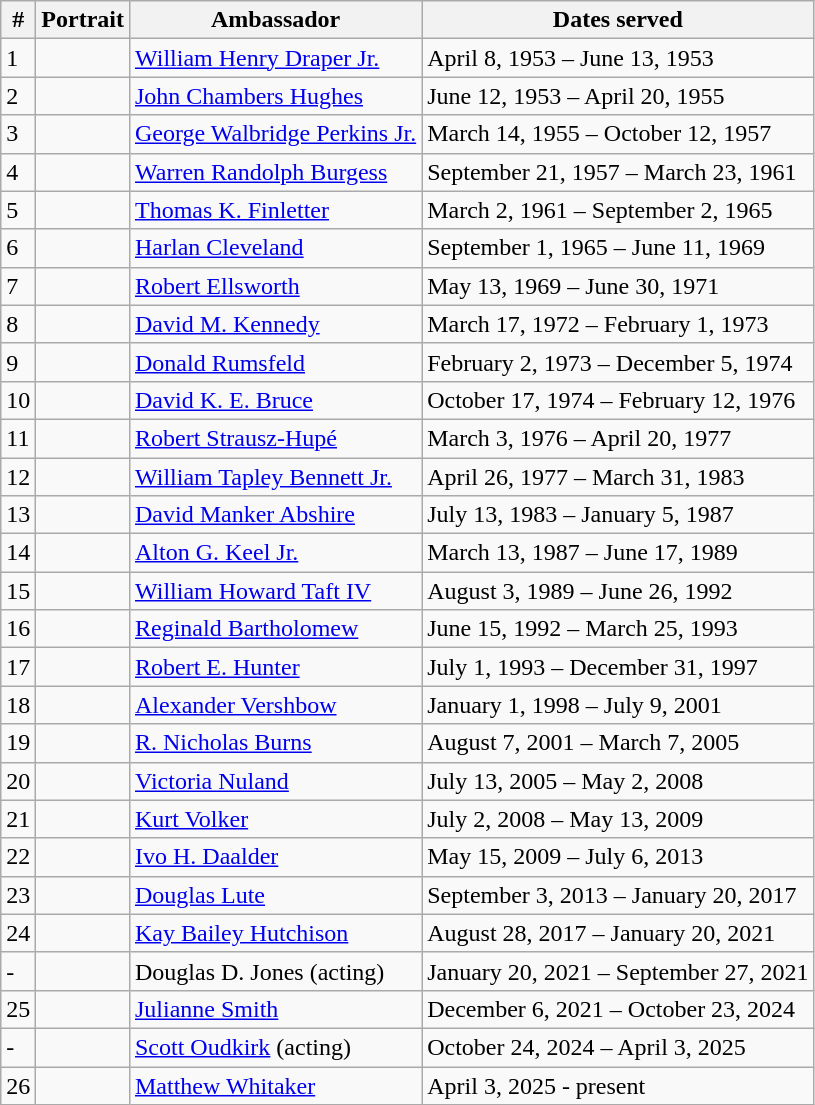<table class="wikitable">
<tr>
<th>#</th>
<th>Portrait</th>
<th>Ambassador</th>
<th>Dates served</th>
</tr>
<tr>
<td>1</td>
<td></td>
<td><a href='#'>William Henry Draper Jr.</a></td>
<td>April 8, 1953 – June 13, 1953</td>
</tr>
<tr>
<td>2</td>
<td></td>
<td><a href='#'>John Chambers Hughes</a></td>
<td>June 12, 1953 – April 20, 1955</td>
</tr>
<tr>
<td>3</td>
<td></td>
<td><a href='#'>George Walbridge Perkins Jr.</a></td>
<td>March 14, 1955 – October 12, 1957</td>
</tr>
<tr>
<td>4</td>
<td></td>
<td><a href='#'>Warren Randolph Burgess</a></td>
<td>September 21, 1957 – March 23, 1961</td>
</tr>
<tr>
<td>5</td>
<td></td>
<td><a href='#'>Thomas K. Finletter</a></td>
<td>March 2, 1961 – September 2, 1965</td>
</tr>
<tr>
<td>6</td>
<td></td>
<td><a href='#'>Harlan Cleveland</a></td>
<td>September 1, 1965 – June 11, 1969</td>
</tr>
<tr>
<td>7</td>
<td></td>
<td><a href='#'>Robert Ellsworth</a></td>
<td>May 13, 1969 – June 30, 1971</td>
</tr>
<tr>
<td>8</td>
<td></td>
<td><a href='#'>David M. Kennedy</a></td>
<td>March 17, 1972 – February 1, 1973</td>
</tr>
<tr>
<td>9</td>
<td></td>
<td><a href='#'>Donald Rumsfeld</a></td>
<td>February 2, 1973 – December 5, 1974</td>
</tr>
<tr>
<td>10</td>
<td></td>
<td><a href='#'>David K. E. Bruce</a></td>
<td>October 17, 1974 – February 12, 1976</td>
</tr>
<tr>
<td>11</td>
<td></td>
<td><a href='#'>Robert Strausz-Hupé</a></td>
<td>March 3, 1976 – April 20, 1977</td>
</tr>
<tr>
<td>12</td>
<td></td>
<td><a href='#'>William Tapley Bennett Jr.</a></td>
<td>April 26, 1977 – March 31, 1983</td>
</tr>
<tr>
<td>13</td>
<td></td>
<td><a href='#'>David Manker Abshire</a></td>
<td>July 13, 1983 – January 5, 1987</td>
</tr>
<tr>
<td>14</td>
<td></td>
<td><a href='#'>Alton G. Keel Jr.</a></td>
<td>March 13, 1987 – June 17, 1989</td>
</tr>
<tr>
<td>15</td>
<td></td>
<td><a href='#'>William Howard Taft IV</a></td>
<td>August 3, 1989 – June 26, 1992</td>
</tr>
<tr>
<td>16</td>
<td></td>
<td><a href='#'>Reginald Bartholomew</a></td>
<td>June 15, 1992 – March 25, 1993</td>
</tr>
<tr>
<td>17</td>
<td></td>
<td><a href='#'>Robert E. Hunter</a></td>
<td>July 1, 1993 – December 31, 1997</td>
</tr>
<tr>
<td>18</td>
<td></td>
<td><a href='#'>Alexander Vershbow</a></td>
<td>January 1, 1998 – July 9, 2001</td>
</tr>
<tr>
<td>19</td>
<td></td>
<td><a href='#'>R. Nicholas Burns</a></td>
<td>August 7, 2001 – March 7, 2005</td>
</tr>
<tr>
<td>20</td>
<td></td>
<td><a href='#'>Victoria Nuland</a></td>
<td>July 13, 2005 – May 2, 2008</td>
</tr>
<tr>
<td>21</td>
<td></td>
<td><a href='#'>Kurt Volker</a></td>
<td>July 2, 2008 – May 13, 2009</td>
</tr>
<tr>
<td>22</td>
<td></td>
<td><a href='#'>Ivo H. Daalder</a></td>
<td>May 15, 2009 – July 6, 2013</td>
</tr>
<tr>
<td>23</td>
<td></td>
<td><a href='#'>Douglas Lute</a></td>
<td>September 3, 2013 – January 20, 2017</td>
</tr>
<tr>
<td>24</td>
<td></td>
<td><a href='#'>Kay Bailey Hutchison</a></td>
<td>August 28, 2017 – January 20, 2021</td>
</tr>
<tr>
<td>-</td>
<td></td>
<td>Douglas D. Jones (acting)</td>
<td>January 20, 2021 – September 27, 2021</td>
</tr>
<tr>
<td>25</td>
<td></td>
<td><a href='#'>Julianne Smith</a></td>
<td>December 6, 2021 – October 23, 2024</td>
</tr>
<tr>
<td>-</td>
<td></td>
<td><a href='#'>Scott Oudkirk</a> (acting)</td>
<td>October 24, 2024 – April 3, 2025</td>
</tr>
<tr>
<td>26</td>
<td></td>
<td><a href='#'>Matthew Whitaker</a></td>
<td>April 3, 2025 - present</td>
</tr>
</table>
